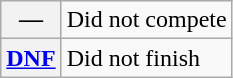<table class="wikitable">
<tr>
<th scope="row">—</th>
<td>Did not compete</td>
</tr>
<tr>
<th scope="row"><a href='#'>DNF</a></th>
<td>Did not finish</td>
</tr>
</table>
